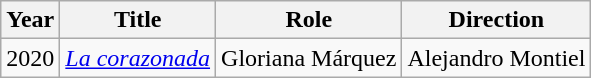<table class="wikitable sortable">
<tr>
<th>Year</th>
<th>Title</th>
<th>Role</th>
<th class="unsortable">Direction</th>
</tr>
<tr>
<td>2020</td>
<td><em><a href='#'>La corazonada</a></em></td>
<td>Gloriana Márquez</td>
<td>Alejandro Montiel</td>
</tr>
</table>
